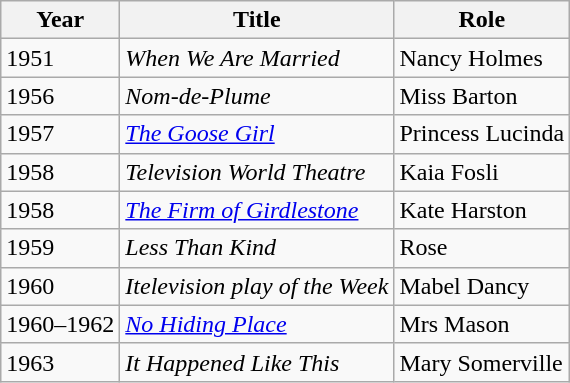<table class="wikitable">
<tr>
<th>Year</th>
<th>Title</th>
<th>Role</th>
</tr>
<tr>
<td>1951</td>
<td><em>When We Are Married</em></td>
<td>Nancy Holmes</td>
</tr>
<tr>
<td>1956</td>
<td><em>Nom-de-Plume</em></td>
<td>Miss Barton</td>
</tr>
<tr>
<td>1957</td>
<td><em><a href='#'>The Goose Girl</a></em></td>
<td>Princess Lucinda</td>
</tr>
<tr>
<td>1958</td>
<td><em>Television World Theatre</em></td>
<td>Kaia Fosli</td>
</tr>
<tr>
<td>1958</td>
<td><em><a href='#'>The Firm of Girdlestone</a></em></td>
<td>Kate Harston</td>
</tr>
<tr>
<td>1959</td>
<td><em>Less Than Kind</em></td>
<td>Rose</td>
</tr>
<tr>
<td>1960</td>
<td><em>Itelevision play of the Week</em></td>
<td>Mabel Dancy</td>
</tr>
<tr>
<td>1960–1962</td>
<td><em><a href='#'>No Hiding Place</a></em></td>
<td>Mrs Mason</td>
</tr>
<tr>
<td>1963</td>
<td><em>It Happened Like This</em></td>
<td>Mary Somerville</td>
</tr>
</table>
